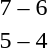<table style="text-align:center">
<tr>
<th width=200></th>
<th width=100></th>
<th width=200></th>
</tr>
<tr>
<td align=right><strong></strong></td>
<td>7 – 6</td>
<td align=left></td>
</tr>
<tr>
<td align=right><strong></strong></td>
<td>5 – 4</td>
<td align=left></td>
</tr>
</table>
